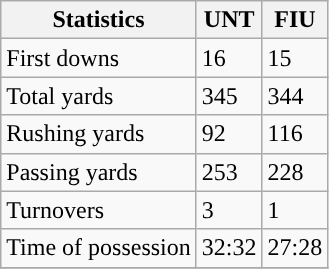<table class="wikitable">
<tr>
<th>Statistics</th>
<th>UNT</th>
<th>FIU</th>
</tr>
<tr>
<td>First downs</td>
<td>16</td>
<td>15</td>
</tr>
<tr>
<td>Total yards</td>
<td>345</td>
<td>344</td>
</tr>
<tr>
<td>Rushing yards</td>
<td>92</td>
<td>116</td>
</tr>
<tr>
<td>Passing yards</td>
<td>253</td>
<td>228</td>
</tr>
<tr>
<td>Turnovers</td>
<td>3</td>
<td>1</td>
</tr>
<tr>
<td>Time of possession</td>
<td>32:32</td>
<td>27:28</td>
</tr>
<tr>
</tr>
</table>
